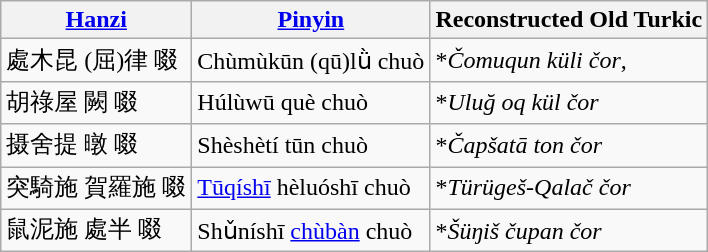<table class="wikitable sortable">
<tr>
<th><a href='#'>Hanzi</a></th>
<th><a href='#'>Pinyin</a></th>
<th>Reconstructed Old Turkic</th>
</tr>
<tr>
<td>處木昆 (屈)律 啜</td>
<td>Chùmùkūn (qū)lǜ chuò</td>
<td>*<em>Čomuqun küli čor</em>,</td>
</tr>
<tr>
<td>胡祿屋 闕 啜</td>
<td>Húlùwū què chuò</td>
<td>*<em>Uluğ oq kül čor</em></td>
</tr>
<tr>
<td>摄舍提 暾 啜</td>
<td>Shèshètí tūn chuò</td>
<td>*<em>Čapšatā ton čor</em></td>
</tr>
<tr>
<td>突騎施 賀羅施 啜</td>
<td><a href='#'>Tūqíshī</a> hèluóshī chuò</td>
<td>*<em>Türügeš-Qalač čor</em></td>
</tr>
<tr>
<td>鼠泥施 處半 啜</td>
<td>Shǔníshī <a href='#'>chùbàn</a> chuò</td>
<td>*<em>Šüŋiš čupan čor</em></td>
</tr>
</table>
